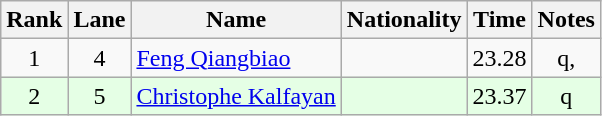<table class="wikitable sortable" style="text-align:center">
<tr>
<th>Rank</th>
<th>Lane</th>
<th>Name</th>
<th>Nationality</th>
<th>Time</th>
<th>Notes</th>
</tr>
<tr>
<td>1</td>
<td>4</td>
<td align=left><a href='#'>Feng Qiangbiao</a></td>
<td align=left></td>
<td>23.28</td>
<td>q, </td>
</tr>
<tr bgcolor=e5ffe5>
<td>2</td>
<td>5</td>
<td align=left><a href='#'>Christophe Kalfayan</a></td>
<td align=left></td>
<td>23.37</td>
<td>q</td>
</tr>
</table>
